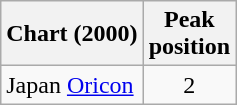<table class="wikitable">
<tr>
<th>Chart (2000)</th>
<th>Peak<br>position</th>
</tr>
<tr>
<td>Japan <a href='#'>Oricon</a></td>
<td align="center">2</td>
</tr>
</table>
